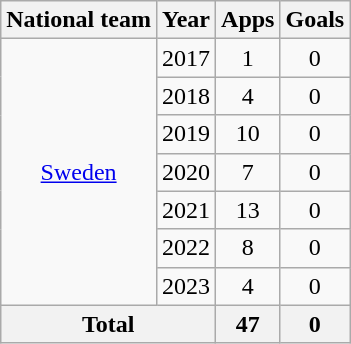<table class="wikitable" style="text-align:center">
<tr>
<th>National team</th>
<th>Year</th>
<th>Apps</th>
<th>Goals</th>
</tr>
<tr>
<td rowspan="7"><a href='#'>Sweden</a></td>
<td>2017</td>
<td>1</td>
<td>0</td>
</tr>
<tr>
<td>2018</td>
<td>4</td>
<td>0</td>
</tr>
<tr>
<td>2019</td>
<td>10</td>
<td>0</td>
</tr>
<tr>
<td>2020</td>
<td>7</td>
<td>0</td>
</tr>
<tr>
<td>2021</td>
<td>13</td>
<td>0</td>
</tr>
<tr>
<td>2022</td>
<td>8</td>
<td>0</td>
</tr>
<tr>
<td>2023</td>
<td>4</td>
<td>0</td>
</tr>
<tr>
<th colspan="2">Total</th>
<th>47</th>
<th>0</th>
</tr>
</table>
